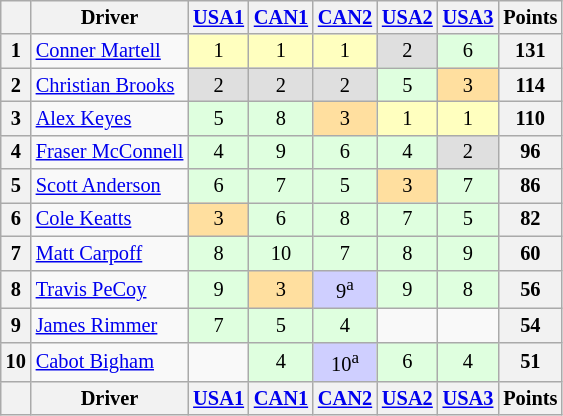<table class="wikitable" style="font-size: 85%; text-align: center;">
<tr valign="top">
<th valign="middle"></th>
<th valign="middle">Driver</th>
<th><a href='#'>USA1</a> <br></th>
<th><a href='#'>CAN1</a> <br></th>
<th><a href='#'>CAN2</a> <br></th>
<th><a href='#'>USA2</a> <br></th>
<th><a href='#'>USA3</a> <br></th>
<th valign="middle">Points</th>
</tr>
<tr>
<th>1</th>
<td align=left> <a href='#'>Conner Martell</a></td>
<td style="background:#ffffbf;">1</td>
<td style="background:#ffffbf;">1</td>
<td style="background:#ffffbf;">1</td>
<td style="background:#DFDFDF;">2</td>
<td style="background:#dfffdf;">6</td>
<th>131</th>
</tr>
<tr>
<th>2</th>
<td align=left> <a href='#'>Christian Brooks</a></td>
<td style="background:#DFDFDF;">2</td>
<td style="background:#DFDFDF;">2</td>
<td style="background:#DFDFDF;">2</td>
<td style="background:#dfffdf;">5</td>
<td style="background:#ffdf9f;">3</td>
<th>114</th>
</tr>
<tr>
<th>3</th>
<td align=left> <a href='#'>Alex Keyes</a></td>
<td style="background:#dfffdf;">5</td>
<td style="background:#dfffdf;">8</td>
<td style="background:#ffdf9f;">3</td>
<td style="background:#ffffbf;">1</td>
<td style="background:#ffffbf;">1</td>
<th>110</th>
</tr>
<tr>
<th>4</th>
<td align=left> <a href='#'>Fraser McConnell</a></td>
<td style="background:#dfffdf;">4</td>
<td style="background:#dfffdf;">9</td>
<td style="background:#dfffdf;">6</td>
<td style="background:#dfffdf;">4</td>
<td style="background:#DFDFDF;">2</td>
<th>96</th>
</tr>
<tr>
<th>5</th>
<td align=left> <a href='#'>Scott Anderson</a></td>
<td style="background:#dfffdf;">6</td>
<td style="background:#dfffdf;">7</td>
<td style="background:#dfffdf;">5</td>
<td style="background:#ffdf9f;">3</td>
<td style="background:#dfffdf;">7</td>
<th>86</th>
</tr>
<tr>
<th>6</th>
<td align=left> <a href='#'>Cole Keatts</a></td>
<td style="background:#ffdf9f;">3</td>
<td style="background:#dfffdf;">6</td>
<td style="background:#dfffdf;">8</td>
<td style="background:#dfffdf;">7</td>
<td style="background:#dfffdf;">5</td>
<th>82</th>
</tr>
<tr>
<th>7</th>
<td align=left> <a href='#'>Matt Carpoff</a></td>
<td style="background:#dfffdf;">8</td>
<td style="background:#dfffdf;">10</td>
<td style="background:#dfffdf;">7</td>
<td style="background:#dfffdf;">8</td>
<td style="background:#dfffdf;">9</td>
<th>60</th>
</tr>
<tr>
<th>8</th>
<td align=left> <a href='#'>Travis PeCoy</a></td>
<td style="background:#dfffdf;">9</td>
<td style="background:#ffdf9f;">3</td>
<td style="background:#CFCFFF;">9<sup>a</sup></td>
<td style="background:#dfffdf;">9</td>
<td style="background:#dfffdf;">8</td>
<th>56</th>
</tr>
<tr>
<th>9</th>
<td align=left> <a href='#'>James Rimmer</a></td>
<td style="background:#dfffdf;">7</td>
<td style="background:#dfffdf;">5</td>
<td style="background:#dfffdf;">4</td>
<td></td>
<td></td>
<th>54</th>
</tr>
<tr>
<th>10</th>
<td align=left> <a href='#'>Cabot Bigham</a></td>
<td></td>
<td style="background:#dfffdf;">4</td>
<td style="background:#CFCFFF;">10<sup>a</sup></td>
<td style="background:#dfffdf;">6</td>
<td style="background:#dfffdf;">4</td>
<th>51</th>
</tr>
<tr valign="top">
<th style="vertical-align:middle;"></th>
<th style="vertical-align:middle;">Driver</th>
<th><a href='#'>USA1</a> <br></th>
<th><a href='#'>CAN1</a> <br></th>
<th><a href='#'>CAN2</a> <br></th>
<th><a href='#'>USA2</a> <br></th>
<th><a href='#'>USA3</a> <br></th>
<th style="vertical-align:middle;">Points</th>
</tr>
</table>
